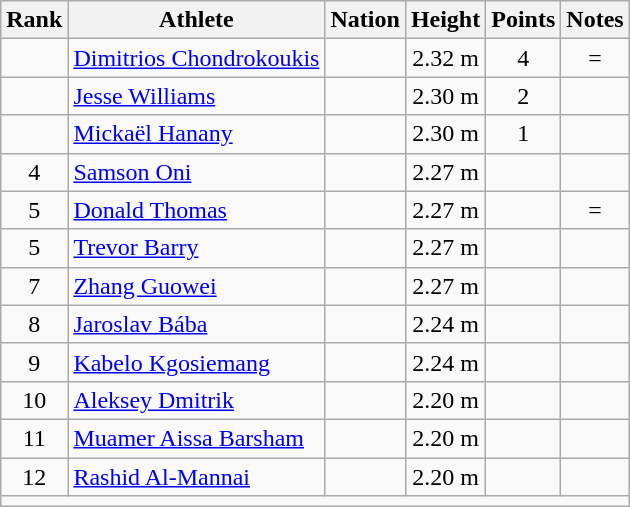<table class="wikitable mw-datatable sortable" style="text-align:center;">
<tr>
<th>Rank</th>
<th>Athlete</th>
<th>Nation</th>
<th>Height</th>
<th>Points</th>
<th>Notes</th>
</tr>
<tr>
<td></td>
<td align=left><a href='#'>Dimitrios Chondrokoukis</a></td>
<td align=left></td>
<td>2.32 m</td>
<td>4</td>
<td>=</td>
</tr>
<tr>
<td></td>
<td align=left><a href='#'>Jesse Williams</a></td>
<td align=left></td>
<td>2.30 m</td>
<td>2</td>
<td></td>
</tr>
<tr>
<td></td>
<td align=left><a href='#'>Mickaël Hanany</a></td>
<td align=left></td>
<td>2.30 m</td>
<td>1</td>
<td></td>
</tr>
<tr>
<td>4</td>
<td align=left><a href='#'>Samson Oni</a></td>
<td align=left></td>
<td>2.27 m</td>
<td></td>
<td></td>
</tr>
<tr>
<td>5</td>
<td align=left><a href='#'>Donald Thomas</a></td>
<td align=left></td>
<td>2.27 m</td>
<td></td>
<td>=</td>
</tr>
<tr>
<td>5</td>
<td align=left><a href='#'>Trevor Barry</a></td>
<td align=left></td>
<td>2.27 m</td>
<td></td>
<td></td>
</tr>
<tr>
<td>7</td>
<td align=left><a href='#'>Zhang Guowei</a></td>
<td align=left></td>
<td>2.27 m</td>
<td></td>
<td></td>
</tr>
<tr>
<td>8</td>
<td align=left><a href='#'>Jaroslav Bába</a></td>
<td align=left></td>
<td>2.24 m</td>
<td></td>
<td></td>
</tr>
<tr>
<td>9</td>
<td align=left><a href='#'>Kabelo Kgosiemang</a></td>
<td align=left></td>
<td>2.24 m</td>
<td></td>
<td></td>
</tr>
<tr>
<td>10</td>
<td align=left><a href='#'>Aleksey Dmitrik</a></td>
<td align=left></td>
<td>2.20 m</td>
<td></td>
<td></td>
</tr>
<tr>
<td>11</td>
<td align=left><a href='#'>Muamer Aissa Barsham</a></td>
<td align=left></td>
<td>2.20 m</td>
<td></td>
<td></td>
</tr>
<tr>
<td>12</td>
<td align=left><a href='#'>Rashid Al-Mannai</a></td>
<td align=left></td>
<td>2.20 m</td>
<td></td>
<td></td>
</tr>
<tr class="sortbottom">
<td colspan=6></td>
</tr>
</table>
